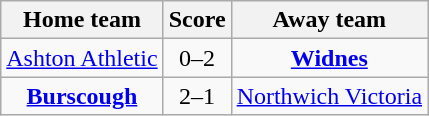<table class="wikitable" style="text-align: center">
<tr>
<th>Home team</th>
<th>Score</th>
<th>Away team</th>
</tr>
<tr>
<td><a href='#'>Ashton Athletic</a></td>
<td>0–2</td>
<td><strong><a href='#'>Widnes</a></strong></td>
</tr>
<tr>
<td><strong><a href='#'>Burscough</a></strong></td>
<td>2–1</td>
<td><a href='#'>Northwich Victoria</a></td>
</tr>
</table>
